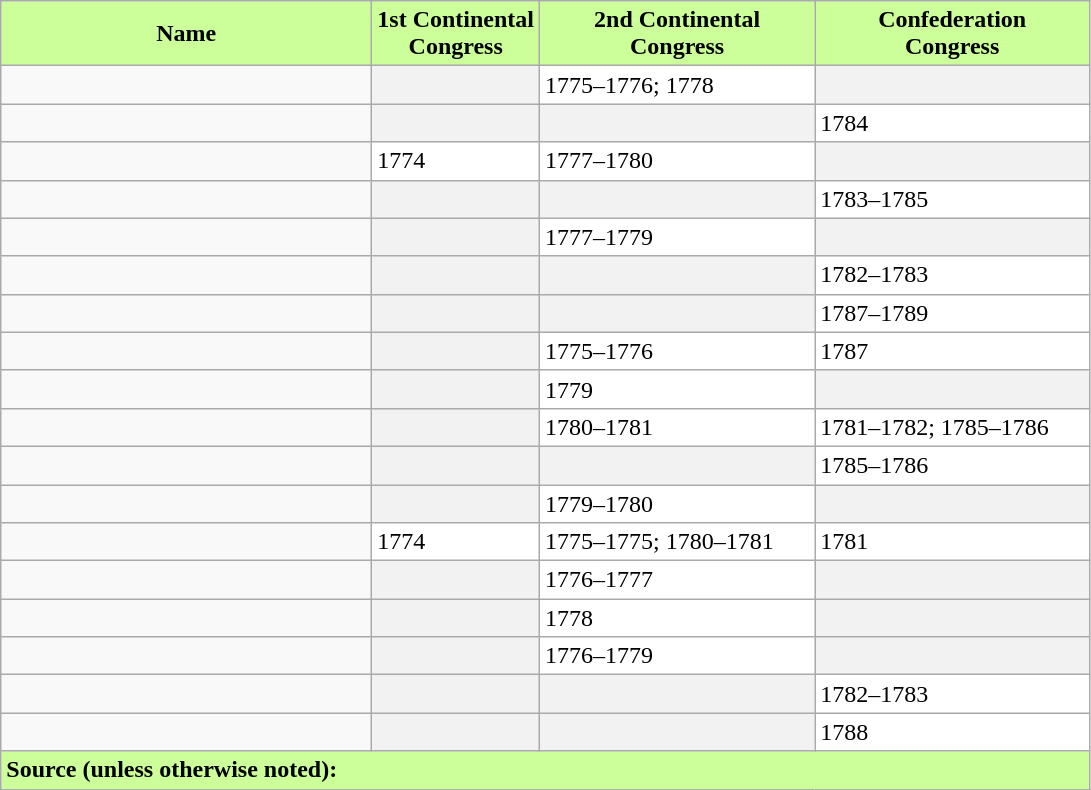<table class="wikitable sortable">
<tr>
<th style="background-color:#ccff99;">Name</th>
<th style="background-color:#ccff99;">1st Continental<br>Congress</th>
<th style="background-color:#ccff99;">2nd Continental<br>Congress</th>
<th style="background-color:#ccff99;">Confederation<br>Congress</th>
</tr>
<tr>
<td style="width:15em;"></td>
<td style="background:#f2f2f2;" data-sort-value="zed"></td>
<td style="width:11em; background:#ffffff;">1775–1776; 1778</td>
<td style="width:11em; background:#f2f2f2;" data-sort-value="zed"></td>
</tr>
<tr>
<td></td>
<td style="background:#f2f2f2;" data-sort-value="zed"></td>
<td style="background:#f2f2f2;" data-sort-value="zed"></td>
<td style="background:#ffffff;">1784</td>
</tr>
<tr>
<td></td>
<td style="background:#ffffff;">1774</td>
<td style="background:#ffffff;">1777–1780</td>
<td style="background:#f2f2f2;" data-sort-value="zed"></td>
</tr>
<tr>
<td></td>
<td style="background:#f2f2f2;" data-sort-value="zed"></td>
<td style="background:#f2f2f2;" data-sort-value="zed"></td>
<td style="background:#ffffff;">1783–1785</td>
</tr>
<tr>
<td></td>
<td style="background:#f2f2f2;" data-sort-value="zed"></td>
<td style="background:#ffffff;">1777–1779</td>
<td style="background:#f2f2f2;" data-sort-value="zed"></td>
</tr>
<tr>
<td></td>
<td style="background:#f2f2f2;" data-sort-value="zed"></td>
<td style="background:#f2f2f2;" data-sort-value="zed"></td>
<td style="background:#ffffff;">1782–1783</td>
</tr>
<tr>
<td></td>
<td style="background:#f2f2f2;" data-sort-value="zed"></td>
<td style="background:#f2f2f2;" data-sort-value="zed"></td>
<td style="background:#ffffff;">1787–1789</td>
</tr>
<tr>
<td></td>
<td style="background:#f2f2f2;" data-sort-value="zed"></td>
<td style="background:#ffffff;">1775–1776</td>
<td style="background:#ffffff;">1787</td>
</tr>
<tr>
<td></td>
<td style="background:#f2f2f2;" data-sort-value="zed"></td>
<td style="background:#ffffff;">1779</td>
<td style="background:#f2f2f2;" data-sort-value="zed"></td>
</tr>
<tr>
<td></td>
<td style="background:#f2f2f2;" data-sort-value="zed"></td>
<td style="background:#ffffff;">1780–1781</td>
<td style="background:#ffffff;">1781–1782; 1785–1786</td>
</tr>
<tr>
<td></td>
<td style="background:#f2f2f2;" data-sort-value="zed"></td>
<td style="background:#f2f2f2;" data-sort-value="zed"></td>
<td style="background:#ffffff;">1785–1786</td>
</tr>
<tr>
<td></td>
<td style="background:#f2f2f2;" data-sort-value="zed"></td>
<td style="background:#ffffff;">1779–1780</td>
<td style="background:#f2f2f2;" data-sort-value="zed"></td>
</tr>
<tr>
<td></td>
<td style="background:#ffffff;">1774</td>
<td style="background:#ffffff;">1775–1775; 1780–1781</td>
<td style="background:#ffffff;">1781</td>
</tr>
<tr>
<td></td>
<td style="background:#f2f2f2;" data-sort-value="zed"></td>
<td style="background:#ffffff;">1776–1777</td>
<td style="background:#f2f2f2;" data-sort-value="zed"></td>
</tr>
<tr>
<td></td>
<td style="background:#f2f2f2;"data-sort-value="zed"></td>
<td style="background:#ffffff;">1778</td>
<td style="background:#f2f2f2;" data-sort-value="zed"></td>
</tr>
<tr>
<td></td>
<td style="background:#f2f2f2;" data-sort-value="zed"></td>
<td style="background:#ffffff;">1776–1779</td>
<td style="background:#f2f2f2;" data-sort-value="zed"></td>
</tr>
<tr>
<td></td>
<td style="background:#f2f2f2;" data-sort-value="zed"></td>
<td style="background:#f2f2f2;" data-sort-value="zed"></td>
<td style="background:#ffffff;">1782–1783</td>
</tr>
<tr>
<td></td>
<td style="background:#f2f2f2;" data-sort-value="zed"></td>
<td style="background:#f2f2f2;" data-sort-value="zed"></td>
<td style="background:#ffffff;">1788</td>
</tr>
<tr>
<th colspan=4 style="background:#ccff99; text-align:left">Source (unless otherwise noted):</th>
</tr>
</table>
